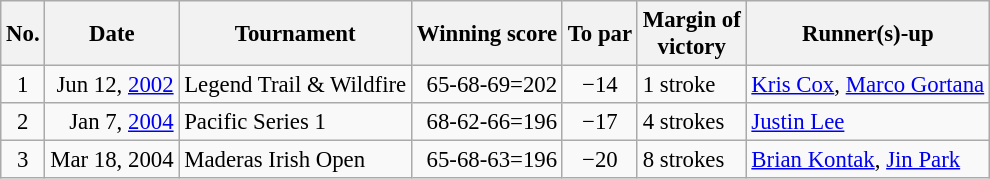<table class="wikitable" style="font-size:95%;">
<tr>
<th>No.</th>
<th>Date</th>
<th>Tournament</th>
<th>Winning score</th>
<th>To par</th>
<th>Margin of<br>victory</th>
<th>Runner(s)-up</th>
</tr>
<tr>
<td align=center>1</td>
<td align=right>Jun 12, <a href='#'>2002</a></td>
<td>Legend Trail & Wildfire</td>
<td align=right>65-68-69=202</td>
<td align=center>−14</td>
<td>1 stroke</td>
<td> <a href='#'>Kris Cox</a>,  <a href='#'>Marco Gortana</a></td>
</tr>
<tr>
<td align=center>2</td>
<td align=right>Jan 7, <a href='#'>2004</a></td>
<td>Pacific Series 1</td>
<td align=right>68-62-66=196</td>
<td align=center>−17</td>
<td>4 strokes</td>
<td> <a href='#'>Justin Lee</a></td>
</tr>
<tr>
<td align=center>3</td>
<td align=right>Mar 18, 2004</td>
<td>Maderas Irish Open</td>
<td align=right>65-68-63=196</td>
<td align=center>−20</td>
<td>8 strokes</td>
<td> <a href='#'>Brian Kontak</a>,  <a href='#'>Jin Park</a></td>
</tr>
</table>
